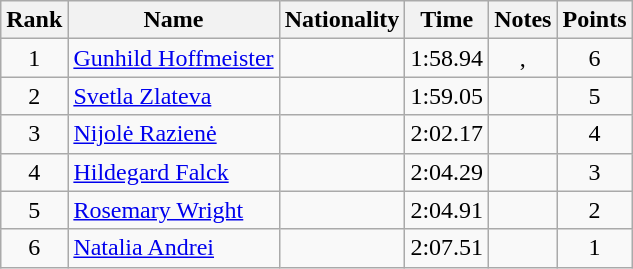<table class="wikitable sortable" style="text-align:center">
<tr>
<th>Rank</th>
<th>Name</th>
<th>Nationality</th>
<th>Time</th>
<th>Notes</th>
<th>Points</th>
</tr>
<tr>
<td>1</td>
<td align=left><a href='#'>Gunhild Hoffmeister</a></td>
<td align=left></td>
<td>1:58.94</td>
<td>, </td>
<td>6</td>
</tr>
<tr>
<td>2</td>
<td align=left><a href='#'>Svetla Zlateva</a></td>
<td align=left></td>
<td>1:59.05</td>
<td></td>
<td>5</td>
</tr>
<tr>
<td>3</td>
<td align=left><a href='#'>Nijolė Razienė</a></td>
<td align=left></td>
<td>2:02.17</td>
<td></td>
<td>4</td>
</tr>
<tr>
<td>4</td>
<td align=left><a href='#'>Hildegard Falck</a></td>
<td align=left></td>
<td>2:04.29</td>
<td></td>
<td>3</td>
</tr>
<tr>
<td>5</td>
<td align=left><a href='#'>Rosemary Wright</a></td>
<td align=left></td>
<td>2:04.91</td>
<td></td>
<td>2</td>
</tr>
<tr>
<td>6</td>
<td align=left><a href='#'>Natalia Andrei</a></td>
<td align=left></td>
<td>2:07.51</td>
<td></td>
<td>1</td>
</tr>
</table>
